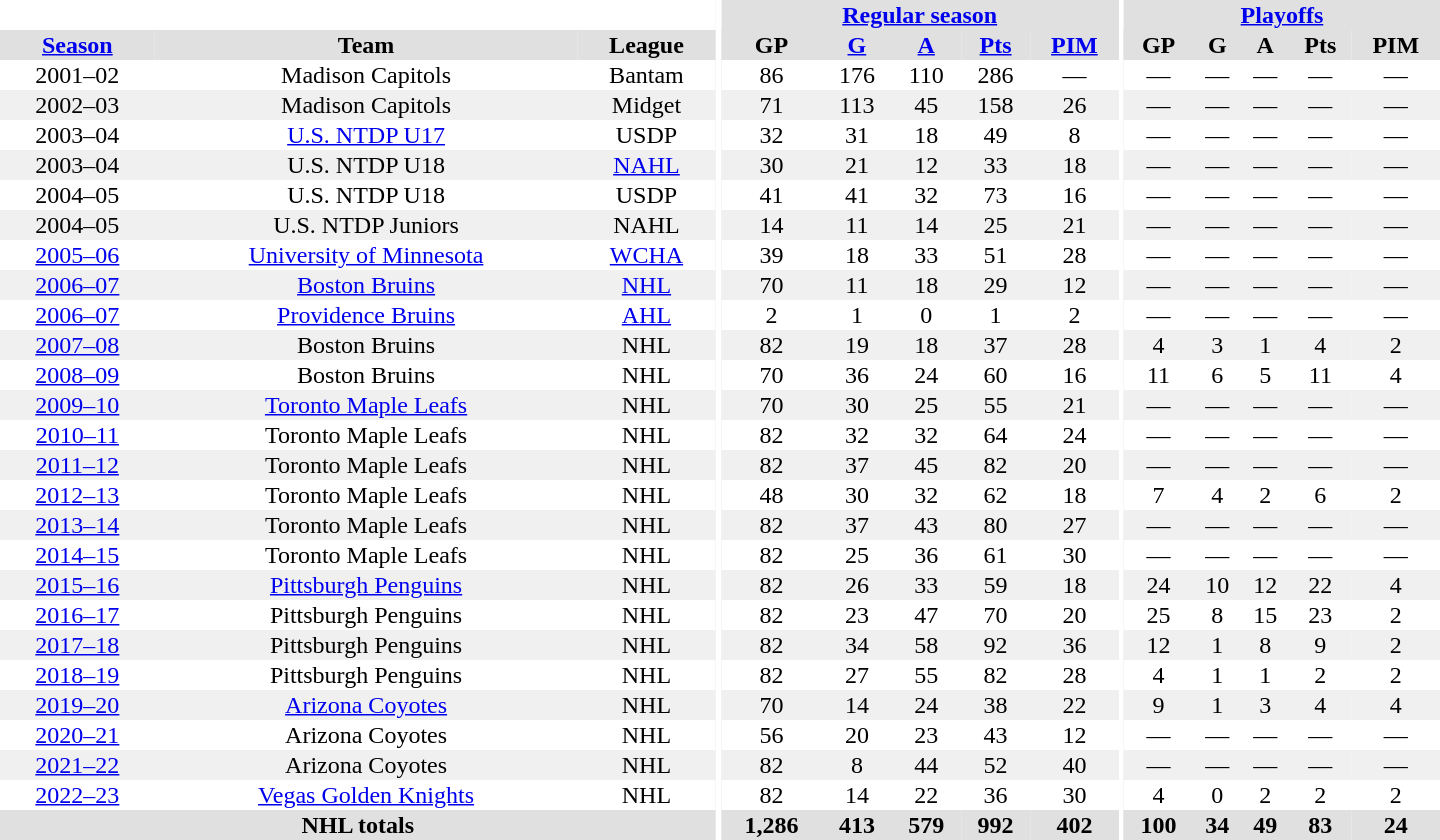<table border="0" cellpadding="1" cellspacing="0" style="text-align:center; width:60em;">
<tr bgcolor="#e0e0e0">
<th colspan="3" bgcolor="#ffffff"></th>
<th rowspan="100" bgcolor="#ffffff"></th>
<th colspan="5"><a href='#'>Regular season</a></th>
<th rowspan="100" bgcolor="#ffffff"></th>
<th colspan="5"><a href='#'>Playoffs</a></th>
</tr>
<tr bgcolor="#e0e0e0">
<th><a href='#'>Season</a></th>
<th>Team</th>
<th>League</th>
<th>GP</th>
<th><a href='#'>G</a></th>
<th><a href='#'>A</a></th>
<th><a href='#'>Pts</a></th>
<th><a href='#'>PIM</a></th>
<th>GP</th>
<th>G</th>
<th>A</th>
<th>Pts</th>
<th>PIM</th>
</tr>
<tr>
<td>2001–02</td>
<td>Madison Capitols</td>
<td>Bantam</td>
<td>86</td>
<td>176</td>
<td>110</td>
<td>286</td>
<td>—</td>
<td>—</td>
<td>—</td>
<td>—</td>
<td>—</td>
<td>—</td>
</tr>
<tr bgcolor="#f0f0f0">
<td>2002–03</td>
<td>Madison Capitols</td>
<td>Midget</td>
<td>71</td>
<td>113</td>
<td>45</td>
<td>158</td>
<td>26</td>
<td>—</td>
<td>—</td>
<td>—</td>
<td>—</td>
<td>—</td>
</tr>
<tr>
<td>2003–04</td>
<td><a href='#'>U.S. NTDP U17</a></td>
<td>USDP</td>
<td>32</td>
<td>31</td>
<td>18</td>
<td>49</td>
<td>8</td>
<td>—</td>
<td>—</td>
<td>—</td>
<td>—</td>
<td>—</td>
</tr>
<tr bgcolor="#f0f0f0">
<td>2003–04</td>
<td>U.S. NTDP U18</td>
<td><a href='#'>NAHL</a></td>
<td>30</td>
<td>21</td>
<td>12</td>
<td>33</td>
<td>18</td>
<td>—</td>
<td>—</td>
<td>—</td>
<td>—</td>
<td>—</td>
</tr>
<tr>
<td>2004–05</td>
<td>U.S. NTDP U18</td>
<td>USDP</td>
<td>41</td>
<td>41</td>
<td>32</td>
<td>73</td>
<td>16</td>
<td>—</td>
<td>—</td>
<td>—</td>
<td>—</td>
<td>—</td>
</tr>
<tr bgcolor="#f0f0f0">
<td>2004–05</td>
<td>U.S. NTDP Juniors</td>
<td>NAHL</td>
<td>14</td>
<td>11</td>
<td>14</td>
<td>25</td>
<td>21</td>
<td>—</td>
<td>—</td>
<td>—</td>
<td>—</td>
<td>—</td>
</tr>
<tr>
<td><a href='#'>2005–06</a></td>
<td><a href='#'>University of Minnesota</a></td>
<td><a href='#'>WCHA</a></td>
<td>39</td>
<td>18</td>
<td>33</td>
<td>51</td>
<td>28</td>
<td>—</td>
<td>—</td>
<td>—</td>
<td>—</td>
<td>—</td>
</tr>
<tr bgcolor="#f0f0f0">
<td><a href='#'>2006–07</a></td>
<td><a href='#'>Boston Bruins</a></td>
<td><a href='#'>NHL</a></td>
<td>70</td>
<td>11</td>
<td>18</td>
<td>29</td>
<td>12</td>
<td>—</td>
<td>—</td>
<td>—</td>
<td>—</td>
<td>—</td>
</tr>
<tr>
<td><a href='#'>2006–07</a></td>
<td><a href='#'>Providence Bruins</a></td>
<td><a href='#'>AHL</a></td>
<td>2</td>
<td>1</td>
<td>0</td>
<td>1</td>
<td>2</td>
<td>—</td>
<td>—</td>
<td>—</td>
<td>—</td>
<td>—</td>
</tr>
<tr bgcolor="#f0f0f0">
<td><a href='#'>2007–08</a></td>
<td>Boston Bruins</td>
<td>NHL</td>
<td>82</td>
<td>19</td>
<td>18</td>
<td>37</td>
<td>28</td>
<td>4</td>
<td>3</td>
<td>1</td>
<td>4</td>
<td>2</td>
</tr>
<tr>
<td><a href='#'>2008–09</a></td>
<td>Boston Bruins</td>
<td>NHL</td>
<td>70</td>
<td>36</td>
<td>24</td>
<td>60</td>
<td>16</td>
<td>11</td>
<td>6</td>
<td>5</td>
<td>11</td>
<td>4</td>
</tr>
<tr bgcolor="#f0f0f0">
<td><a href='#'>2009–10</a></td>
<td><a href='#'>Toronto Maple Leafs</a></td>
<td>NHL</td>
<td>70</td>
<td>30</td>
<td>25</td>
<td>55</td>
<td>21</td>
<td>—</td>
<td>—</td>
<td>—</td>
<td>—</td>
<td>—</td>
</tr>
<tr>
<td><a href='#'>2010–11</a></td>
<td>Toronto Maple Leafs</td>
<td>NHL</td>
<td>82</td>
<td>32</td>
<td>32</td>
<td>64</td>
<td>24</td>
<td>—</td>
<td>—</td>
<td>—</td>
<td>—</td>
<td>—</td>
</tr>
<tr bgcolor="#f0f0f0">
<td><a href='#'>2011–12</a></td>
<td>Toronto Maple Leafs</td>
<td>NHL</td>
<td>82</td>
<td>37</td>
<td>45</td>
<td>82</td>
<td>20</td>
<td>—</td>
<td>—</td>
<td>—</td>
<td>—</td>
<td>—</td>
</tr>
<tr>
<td><a href='#'>2012–13</a></td>
<td>Toronto Maple Leafs</td>
<td>NHL</td>
<td>48</td>
<td>30</td>
<td>32</td>
<td>62</td>
<td>18</td>
<td>7</td>
<td>4</td>
<td>2</td>
<td>6</td>
<td>2</td>
</tr>
<tr bgcolor="#f0f0f0">
<td><a href='#'>2013–14</a></td>
<td>Toronto Maple Leafs</td>
<td>NHL</td>
<td>82</td>
<td>37</td>
<td>43</td>
<td>80</td>
<td>27</td>
<td>—</td>
<td>—</td>
<td>—</td>
<td>—</td>
<td>—</td>
</tr>
<tr>
<td><a href='#'>2014–15</a></td>
<td>Toronto Maple Leafs</td>
<td>NHL</td>
<td>82</td>
<td>25</td>
<td>36</td>
<td>61</td>
<td>30</td>
<td>—</td>
<td>—</td>
<td>—</td>
<td>—</td>
<td>—</td>
</tr>
<tr bgcolor="#f0f0f0">
<td><a href='#'>2015–16</a></td>
<td><a href='#'>Pittsburgh Penguins</a></td>
<td>NHL</td>
<td>82</td>
<td>26</td>
<td>33</td>
<td>59</td>
<td>18</td>
<td>24</td>
<td>10</td>
<td>12</td>
<td>22</td>
<td>4</td>
</tr>
<tr>
<td><a href='#'>2016–17</a></td>
<td>Pittsburgh Penguins</td>
<td>NHL</td>
<td>82</td>
<td>23</td>
<td>47</td>
<td>70</td>
<td>20</td>
<td>25</td>
<td>8</td>
<td>15</td>
<td>23</td>
<td>2</td>
</tr>
<tr bgcolor="#f0f0f0">
<td><a href='#'>2017–18</a></td>
<td>Pittsburgh Penguins</td>
<td>NHL</td>
<td>82</td>
<td>34</td>
<td>58</td>
<td>92</td>
<td>36</td>
<td>12</td>
<td>1</td>
<td>8</td>
<td>9</td>
<td>2</td>
</tr>
<tr>
<td><a href='#'>2018–19</a></td>
<td>Pittsburgh Penguins</td>
<td>NHL</td>
<td>82</td>
<td>27</td>
<td>55</td>
<td>82</td>
<td>28</td>
<td>4</td>
<td>1</td>
<td>1</td>
<td>2</td>
<td>2</td>
</tr>
<tr bgcolor="#f0f0f0">
<td><a href='#'>2019–20</a></td>
<td><a href='#'>Arizona Coyotes</a></td>
<td>NHL</td>
<td>70</td>
<td>14</td>
<td>24</td>
<td>38</td>
<td>22</td>
<td>9</td>
<td>1</td>
<td>3</td>
<td>4</td>
<td>4</td>
</tr>
<tr>
<td><a href='#'>2020–21</a></td>
<td>Arizona Coyotes</td>
<td>NHL</td>
<td>56</td>
<td>20</td>
<td>23</td>
<td>43</td>
<td>12</td>
<td>—</td>
<td>—</td>
<td>—</td>
<td>—</td>
<td>—</td>
</tr>
<tr bgcolor="#f0f0f0">
<td><a href='#'>2021–22</a></td>
<td>Arizona Coyotes</td>
<td>NHL</td>
<td>82</td>
<td>8</td>
<td>44</td>
<td>52</td>
<td>40</td>
<td>—</td>
<td>—</td>
<td>—</td>
<td>—</td>
<td>—</td>
</tr>
<tr>
<td><a href='#'>2022–23</a></td>
<td><a href='#'>Vegas Golden Knights</a></td>
<td>NHL</td>
<td>82</td>
<td>14</td>
<td>22</td>
<td>36</td>
<td>30</td>
<td>4</td>
<td>0</td>
<td>2</td>
<td>2</td>
<td>2</td>
</tr>
<tr bgcolor="#e0e0e0">
<th colspan="3">NHL totals</th>
<th>1,286</th>
<th>413</th>
<th>579</th>
<th>992</th>
<th>402</th>
<th>100</th>
<th>34</th>
<th>49</th>
<th>83</th>
<th>24</th>
</tr>
</table>
